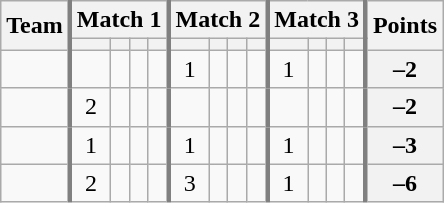<table class="wikitable sortable" style="text-align:center;">
<tr>
<th rowspan=2>Team</th>
<th colspan=4 style="border-left:3px solid gray">Match 1</th>
<th colspan=4 style="border-left:3px solid gray">Match 2</th>
<th colspan=4 style="border-left:3px solid gray">Match 3</th>
<th rowspan=2 style="border-left:3px solid gray">Points</th>
</tr>
<tr>
<th style="border-left:3px solid gray"></th>
<th></th>
<th></th>
<th></th>
<th style="border-left:3px solid gray"></th>
<th></th>
<th></th>
<th></th>
<th style="border-left:3px solid gray"></th>
<th></th>
<th></th>
<th></th>
</tr>
<tr>
<td align=left></td>
<td style="border-left:3px solid gray"></td>
<td></td>
<td></td>
<td></td>
<td style="border-left:3px solid gray">1</td>
<td></td>
<td></td>
<td></td>
<td style="border-left:3px solid gray">1</td>
<td></td>
<td></td>
<td></td>
<th style="border-left:3px solid gray">–2</th>
</tr>
<tr>
<td align=left></td>
<td style="border-left:3px solid gray">2</td>
<td></td>
<td></td>
<td></td>
<td style="border-left:3px solid gray"></td>
<td></td>
<td></td>
<td></td>
<td style="border-left:3px solid gray"></td>
<td></td>
<td></td>
<td></td>
<th style="border-left:3px solid gray">–2</th>
</tr>
<tr>
<td align=left></td>
<td style="border-left:3px solid gray">1</td>
<td></td>
<td></td>
<td></td>
<td style="border-left:3px solid gray">1</td>
<td></td>
<td></td>
<td></td>
<td style="border-left:3px solid gray">1</td>
<td></td>
<td></td>
<td></td>
<th style="border-left:3px solid gray">–3</th>
</tr>
<tr>
<td align=left></td>
<td style="border-left:3px solid gray">2</td>
<td></td>
<td></td>
<td></td>
<td style="border-left:3px solid gray">3</td>
<td></td>
<td></td>
<td></td>
<td style="border-left:3px solid gray">1</td>
<td></td>
<td></td>
<td></td>
<th style="border-left:3px solid gray">–6</th>
</tr>
</table>
